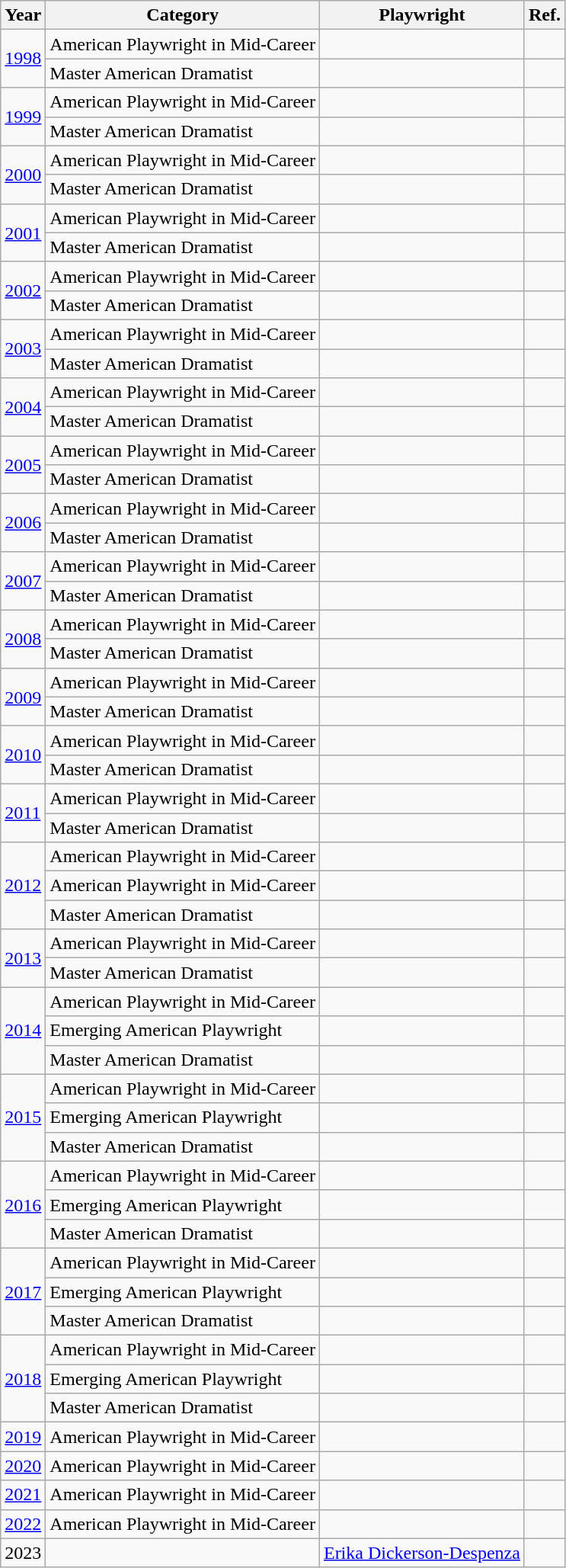<table class="wikitable sortable mw-collapsible">
<tr>
<th>Year</th>
<th>Category</th>
<th>Playwright</th>
<th>Ref.</th>
</tr>
<tr>
<td rowspan="2"><a href='#'>1998</a></td>
<td>American Playwright in Mid-Career</td>
<td></td>
<td></td>
</tr>
<tr>
<td>Master American Dramatist</td>
<td></td>
<td></td>
</tr>
<tr>
<td rowspan="2"><a href='#'>1999</a></td>
<td>American Playwright in Mid-Career</td>
<td></td>
<td></td>
</tr>
<tr>
<td>Master American Dramatist</td>
<td></td>
<td></td>
</tr>
<tr>
<td rowspan="2"><a href='#'>2000</a></td>
<td>American Playwright in Mid-Career</td>
<td></td>
<td></td>
</tr>
<tr>
<td>Master American Dramatist</td>
<td></td>
<td></td>
</tr>
<tr>
<td rowspan="2"><a href='#'>2001</a></td>
<td>American Playwright in Mid-Career</td>
<td></td>
<td></td>
</tr>
<tr>
<td>Master American Dramatist</td>
<td></td>
<td></td>
</tr>
<tr>
<td rowspan="2"><a href='#'>2002</a></td>
<td>American Playwright in Mid-Career</td>
<td></td>
<td></td>
</tr>
<tr>
<td>Master American Dramatist</td>
<td></td>
<td></td>
</tr>
<tr>
<td rowspan="2"><a href='#'>2003</a></td>
<td>American Playwright in Mid-Career</td>
<td></td>
<td></td>
</tr>
<tr>
<td>Master American Dramatist</td>
<td></td>
<td></td>
</tr>
<tr>
<td rowspan="2"><a href='#'>2004</a></td>
<td>American Playwright in Mid-Career</td>
<td></td>
<td></td>
</tr>
<tr>
<td>Master American Dramatist</td>
<td></td>
<td></td>
</tr>
<tr>
<td rowspan="2"><a href='#'>2005</a></td>
<td>American Playwright in Mid-Career</td>
<td></td>
<td></td>
</tr>
<tr>
<td>Master American Dramatist</td>
<td></td>
<td></td>
</tr>
<tr>
<td rowspan="2"><a href='#'>2006</a></td>
<td>American Playwright in Mid-Career</td>
<td></td>
<td></td>
</tr>
<tr>
<td>Master American Dramatist</td>
<td></td>
<td></td>
</tr>
<tr>
<td rowspan="2"><a href='#'>2007</a></td>
<td>American Playwright in Mid-Career</td>
<td></td>
<td></td>
</tr>
<tr>
<td>Master American Dramatist</td>
<td></td>
<td></td>
</tr>
<tr>
<td rowspan="2"><a href='#'>2008</a></td>
<td>American Playwright in Mid-Career</td>
<td></td>
<td></td>
</tr>
<tr>
<td>Master American Dramatist</td>
<td></td>
<td></td>
</tr>
<tr>
<td rowspan="2"><a href='#'>2009</a></td>
<td>American Playwright in Mid-Career</td>
<td></td>
<td></td>
</tr>
<tr>
<td>Master American Dramatist</td>
<td></td>
<td></td>
</tr>
<tr>
<td rowspan="2"><a href='#'>2010</a></td>
<td>American Playwright in Mid-Career</td>
<td></td>
<td></td>
</tr>
<tr>
<td>Master American Dramatist</td>
<td></td>
<td></td>
</tr>
<tr>
<td rowspan="2"><a href='#'>2011</a></td>
<td>American Playwright in Mid-Career</td>
<td></td>
<td></td>
</tr>
<tr>
<td>Master American Dramatist</td>
<td></td>
<td></td>
</tr>
<tr>
<td rowspan="3"><a href='#'>2012</a></td>
<td>American Playwright in Mid-Career</td>
<td></td>
<td></td>
</tr>
<tr>
<td>American Playwright in Mid-Career</td>
<td></td>
<td></td>
</tr>
<tr>
<td>Master American Dramatist</td>
<td></td>
<td></td>
</tr>
<tr>
<td rowspan="2"><a href='#'>2013</a></td>
<td>American Playwright in Mid-Career</td>
<td></td>
<td></td>
</tr>
<tr>
<td>Master American Dramatist</td>
<td></td>
<td></td>
</tr>
<tr>
<td rowspan="3"><a href='#'>2014</a></td>
<td>American Playwright in Mid-Career</td>
<td></td>
<td></td>
</tr>
<tr>
<td>Emerging American Playwright</td>
<td></td>
<td></td>
</tr>
<tr>
<td>Master American Dramatist</td>
<td></td>
<td></td>
</tr>
<tr>
<td rowspan="3"><a href='#'>2015</a></td>
<td>American Playwright in Mid-Career</td>
<td></td>
<td></td>
</tr>
<tr>
<td>Emerging American Playwright</td>
<td></td>
<td></td>
</tr>
<tr>
<td>Master American Dramatist</td>
<td></td>
<td></td>
</tr>
<tr>
<td rowspan="3"><a href='#'>2016</a></td>
<td>American Playwright in Mid-Career</td>
<td></td>
<td></td>
</tr>
<tr>
<td>Emerging American Playwright</td>
<td></td>
<td></td>
</tr>
<tr>
<td>Master American Dramatist</td>
<td></td>
<td></td>
</tr>
<tr>
<td rowspan="3"><a href='#'>2017</a></td>
<td>American Playwright in Mid-Career</td>
<td></td>
<td></td>
</tr>
<tr>
<td>Emerging American Playwright</td>
<td></td>
<td></td>
</tr>
<tr>
<td>Master American Dramatist</td>
<td></td>
<td></td>
</tr>
<tr>
<td rowspan="3"><a href='#'>2018</a></td>
<td>American Playwright in Mid-Career</td>
<td></td>
<td></td>
</tr>
<tr>
<td>Emerging American Playwright</td>
<td></td>
<td></td>
</tr>
<tr>
<td>Master American Dramatist</td>
<td></td>
<td></td>
</tr>
<tr>
<td><a href='#'>2019</a></td>
<td>American Playwright in Mid-Career</td>
<td></td>
<td></td>
</tr>
<tr>
<td><a href='#'>2020</a></td>
<td>American Playwright in Mid-Career</td>
<td></td>
<td></td>
</tr>
<tr>
<td><a href='#'>2021</a></td>
<td>American Playwright in Mid-Career</td>
<td></td>
<td></td>
</tr>
<tr>
<td><a href='#'>2022</a></td>
<td>American Playwright in Mid-Career</td>
<td></td>
<td></td>
</tr>
<tr>
<td>2023</td>
<td></td>
<td><a href='#'>Erika Dickerson-Despenza</a></td>
<td></td>
</tr>
</table>
